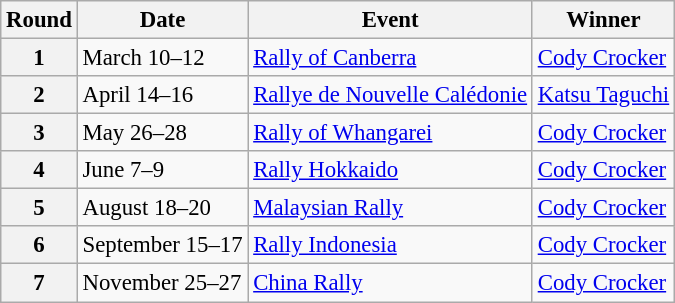<table class="wikitable" style="font-size: 95%">
<tr>
<th>Round</th>
<th>Date</th>
<th>Event</th>
<th>Winner</th>
</tr>
<tr>
<th>1</th>
<td>March 10–12</td>
<td> <a href='#'>Rally of Canberra</a></td>
<td> <a href='#'>Cody Crocker</a></td>
</tr>
<tr>
<th>2</th>
<td>April 14–16</td>
<td> <a href='#'>Rallye de Nouvelle Calédonie</a></td>
<td> <a href='#'>Katsu Taguchi</a></td>
</tr>
<tr>
<th>3</th>
<td>May 26–28</td>
<td> <a href='#'>Rally of Whangarei</a></td>
<td> <a href='#'>Cody Crocker</a></td>
</tr>
<tr>
<th>4</th>
<td>June 7–9</td>
<td> <a href='#'>Rally Hokkaido</a></td>
<td> <a href='#'>Cody Crocker</a></td>
</tr>
<tr>
<th>5</th>
<td>August 18–20</td>
<td> <a href='#'>Malaysian Rally</a></td>
<td> <a href='#'>Cody Crocker</a></td>
</tr>
<tr>
<th>6</th>
<td>September 15–17</td>
<td> <a href='#'>Rally Indonesia</a></td>
<td> <a href='#'>Cody Crocker</a></td>
</tr>
<tr>
<th>7</th>
<td>November 25–27</td>
<td> <a href='#'>China Rally</a></td>
<td> <a href='#'>Cody Crocker</a></td>
</tr>
</table>
